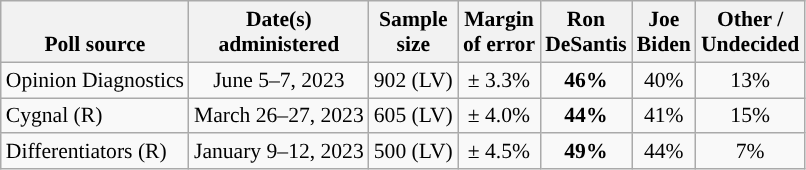<table class="wikitable sortable mw-datatable" style="font-size:90%;text-align:center;line-height:17px">
<tr valign=bottom>
<th>Poll source</th>
<th>Date(s)<br>administered</th>
<th>Sample<br>size</th>
<th>Margin<br>of error</th>
<th class="unsortable">Ron<br>DeSantis<br></th>
<th class="unsortable">Joe<br>Biden<br></th>
<th class="unsortable">Other /<br>Undecided</th>
</tr>
<tr>
<td style="text-align:left;">Opinion Diagnostics</td>
<td data-sort-value="2023-05-07">June 5–7, 2023</td>
<td>902 (LV)</td>
<td>± 3.3%</td>
<td style="background-color:"><strong>46%</strong></td>
<td>40%</td>
<td>13%</td>
</tr>
<tr>
<td style="text-align:left;">Cygnal (R)</td>
<td data-sort-value="2023-03-27">March 26–27, 2023</td>
<td>605 (LV)</td>
<td>± 4.0%</td>
<td style="background-color:"><strong>44%</strong></td>
<td>41%</td>
<td>15%</td>
</tr>
<tr>
<td style="text-align:left;">Differentiators (R)</td>
<td data-sort-value="2023-01-12">January 9–12, 2023</td>
<td>500 (LV)</td>
<td>± 4.5%</td>
<td style="background-color:"><strong>49%</strong></td>
<td>44%</td>
<td>7%</td>
</tr>
</table>
